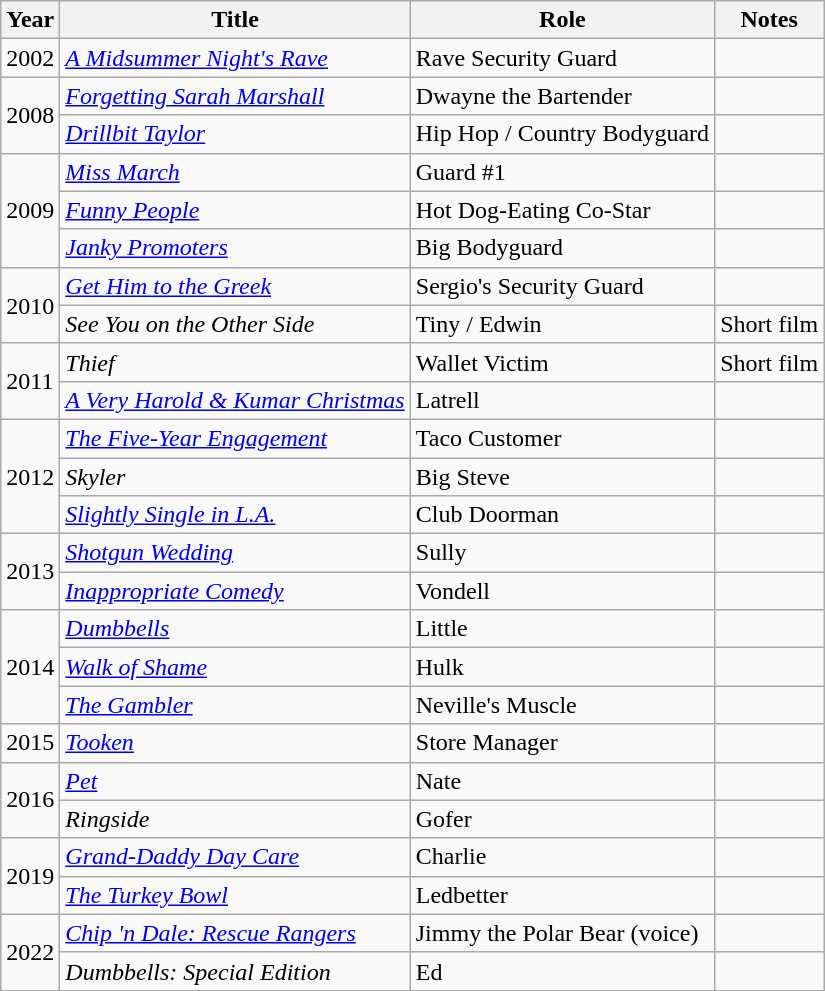<table class="wikitable sortable">
<tr>
<th>Year</th>
<th>Title</th>
<th>Role</th>
<th>Notes</th>
</tr>
<tr>
<td>2002</td>
<td><em><a href='#'>A Midsummer Night's Rave</a></em></td>
<td>Rave Security Guard</td>
<td></td>
</tr>
<tr>
<td rowspan="2">2008</td>
<td><em><a href='#'>Forgetting Sarah Marshall</a></em></td>
<td>Dwayne the Bartender</td>
<td></td>
</tr>
<tr>
<td><em><a href='#'>Drillbit Taylor</a></em></td>
<td>Hip Hop / Country Bodyguard</td>
<td></td>
</tr>
<tr>
<td rowspan="3">2009</td>
<td><em><a href='#'>Miss March</a></em></td>
<td>Guard #1</td>
<td></td>
</tr>
<tr>
<td><em><a href='#'>Funny People</a></em></td>
<td>Hot Dog-Eating Co-Star</td>
<td></td>
</tr>
<tr>
<td><em><a href='#'>Janky Promoters</a></em></td>
<td>Big Bodyguard</td>
<td></td>
</tr>
<tr>
<td rowspan="2">2010</td>
<td><em><a href='#'>Get Him to the Greek</a></em></td>
<td>Sergio's Security Guard</td>
<td></td>
</tr>
<tr>
<td><em>See You on the Other Side</em></td>
<td>Tiny / Edwin</td>
<td>Short film</td>
</tr>
<tr>
<td rowspan="2">2011</td>
<td><em>Thief</em></td>
<td>Wallet Victim</td>
<td>Short film</td>
</tr>
<tr>
<td><em><a href='#'>A Very Harold & Kumar Christmas</a></em></td>
<td>Latrell</td>
<td></td>
</tr>
<tr>
<td rowspan="3">2012</td>
<td><em><a href='#'>The Five-Year Engagement</a></em></td>
<td>Taco Customer</td>
<td></td>
</tr>
<tr>
<td><em>Skyler</em></td>
<td>Big Steve</td>
<td></td>
</tr>
<tr>
<td><em><a href='#'>Slightly Single in L.A.</a></em></td>
<td>Club Doorman</td>
<td></td>
</tr>
<tr>
<td rowspan="2">2013</td>
<td><em><a href='#'>Shotgun Wedding</a></em></td>
<td>Sully</td>
<td></td>
</tr>
<tr>
<td><em><a href='#'>Inappropriate Comedy</a></em></td>
<td>Vondell</td>
<td></td>
</tr>
<tr>
<td rowspan="3">2014</td>
<td><em><a href='#'>Dumbbells</a></em></td>
<td>Little</td>
<td></td>
</tr>
<tr>
<td><em><a href='#'>Walk of Shame</a></em></td>
<td>Hulk</td>
<td></td>
</tr>
<tr>
<td><em><a href='#'>The Gambler</a></em></td>
<td>Neville's Muscle</td>
<td></td>
</tr>
<tr>
<td>2015</td>
<td><em><a href='#'>Tooken</a></em></td>
<td>Store Manager</td>
<td></td>
</tr>
<tr>
<td rowspan="2">2016</td>
<td><em><a href='#'>Pet</a></em></td>
<td>Nate</td>
<td></td>
</tr>
<tr>
<td><em>Ringside</em></td>
<td>Gofer</td>
<td></td>
</tr>
<tr>
<td rowspan="2">2019</td>
<td><em><a href='#'>Grand-Daddy Day Care</a></em></td>
<td>Charlie</td>
<td></td>
</tr>
<tr>
<td><em><a href='#'>The Turkey Bowl</a></em></td>
<td>Ledbetter</td>
<td></td>
</tr>
<tr>
<td rowspan="2">2022</td>
<td><em><a href='#'>Chip 'n Dale: Rescue Rangers</a></em></td>
<td>Jimmy the Polar Bear (voice)</td>
<td></td>
</tr>
<tr>
<td><em>Dumbbells: Special Edition</em></td>
<td>Ed</td>
<td></td>
</tr>
</table>
